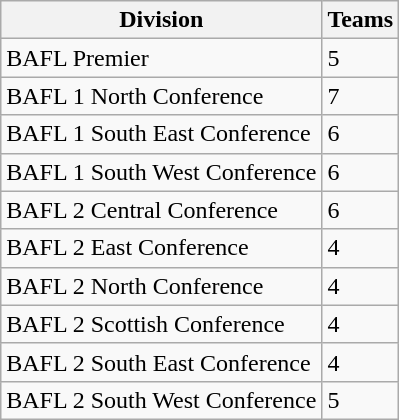<table class="wikitable">
<tr>
<th>Division</th>
<th>Teams</th>
</tr>
<tr>
<td>BAFL Premier</td>
<td>5</td>
</tr>
<tr>
<td>BAFL 1 North Conference</td>
<td>7</td>
</tr>
<tr>
<td>BAFL 1 South East Conference</td>
<td>6</td>
</tr>
<tr>
<td>BAFL 1 South West Conference</td>
<td>6</td>
</tr>
<tr>
<td>BAFL 2 Central Conference</td>
<td>6</td>
</tr>
<tr>
<td>BAFL 2 East Conference</td>
<td>4</td>
</tr>
<tr>
<td>BAFL 2 North Conference</td>
<td>4</td>
</tr>
<tr>
<td>BAFL 2 Scottish Conference</td>
<td>4</td>
</tr>
<tr>
<td>BAFL 2 South East Conference</td>
<td>4</td>
</tr>
<tr>
<td>BAFL 2 South West Conference</td>
<td>5</td>
</tr>
</table>
